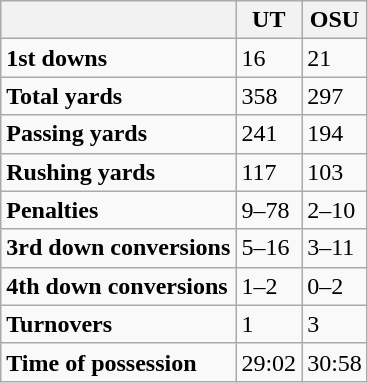<table class="wikitable">
<tr>
<th></th>
<th>UT</th>
<th>OSU</th>
</tr>
<tr>
<td><strong>1st downs</strong></td>
<td>16</td>
<td>21</td>
</tr>
<tr>
<td><strong>Total yards</strong></td>
<td>358</td>
<td>297</td>
</tr>
<tr>
<td><strong>Passing yards</strong></td>
<td>241</td>
<td>194</td>
</tr>
<tr>
<td><strong>Rushing yards</strong></td>
<td>117</td>
<td>103</td>
</tr>
<tr>
<td><strong>Penalties</strong></td>
<td>9–78</td>
<td>2–10</td>
</tr>
<tr>
<td><strong>3rd down conversions</strong></td>
<td>5–16</td>
<td>3–11</td>
</tr>
<tr>
<td><strong>4th down conversions</strong></td>
<td>1–2</td>
<td>0–2</td>
</tr>
<tr>
<td><strong>Turnovers</strong></td>
<td>1</td>
<td>3</td>
</tr>
<tr>
<td><strong>Time of possession</strong></td>
<td>29:02</td>
<td>30:58</td>
</tr>
</table>
